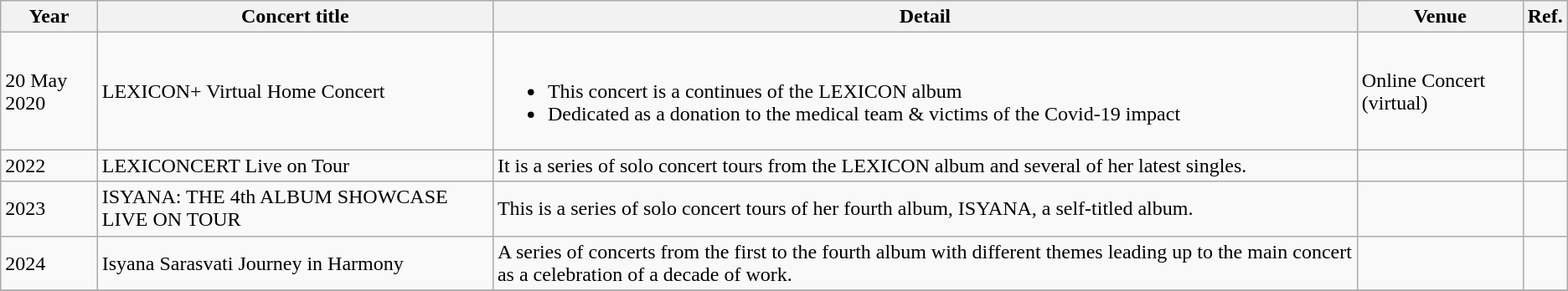<table class="wikitable sortable">
<tr>
<th>Year</th>
<th>Concert title</th>
<th>Detail</th>
<th>Venue</th>
<th>Ref.</th>
</tr>
<tr>
<td>20 May 2020</td>
<td>LEXICON+ Virtual Home Concert</td>
<td><br><ul><li>This concert is a continues of the LEXICON album</li><li>Dedicated as a donation to the medical team & victims of the Covid-19 impact</li></ul></td>
<td>Online  Concert (virtual)</td>
<td></td>
</tr>
<tr>
<td>2022</td>
<td>LEXICONCERT Live on Tour</td>
<td>It is a series of solo concert tours from the LEXICON album and several of her latest singles.</td>
<td></td>
<td></td>
</tr>
<tr>
<td>2023</td>
<td>ISYANA: THE 4th ALBUM SHOWCASE LIVE ON TOUR</td>
<td>This is a series of solo concert tours of her fourth album, ISYANA, a self-titled album.</td>
<td></td>
<td></td>
</tr>
<tr>
<td>2024</td>
<td>Isyana Sarasvati Journey in Harmony</td>
<td>A series of concerts from the first to the fourth album with different themes leading up to the main concert as a celebration of a decade of work.</td>
<td></td>
<td></td>
</tr>
<tr>
</tr>
</table>
